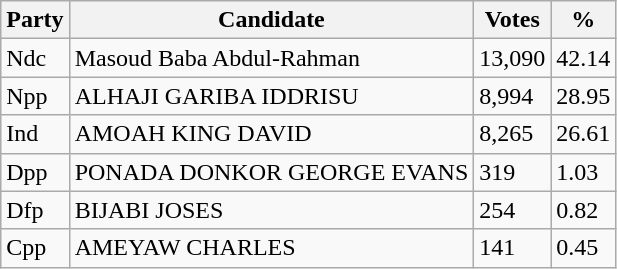<table class="wikitable">
<tr>
<th><strong>Party</strong></th>
<th><strong>Candidate</strong></th>
<th><strong>Votes</strong></th>
<th><strong>%</strong></th>
</tr>
<tr>
<td>Ndc</td>
<td>Masoud Baba Abdul-Rahman</td>
<td>13,090</td>
<td>42.14</td>
</tr>
<tr>
<td>Npp</td>
<td>ALHAJI GARIBA IDDRISU</td>
<td>8,994</td>
<td>28.95</td>
</tr>
<tr>
<td>Ind</td>
<td>AMOAH KING DAVID</td>
<td>8,265</td>
<td>26.61</td>
</tr>
<tr>
<td>Dpp</td>
<td>PONADA DONKOR GEORGE EVANS</td>
<td>319</td>
<td>1.03</td>
</tr>
<tr>
<td>Dfp</td>
<td>BIJABI JOSES</td>
<td>254</td>
<td>0.82</td>
</tr>
<tr>
<td>Cpp</td>
<td>AMEYAW CHARLES</td>
<td>141</td>
<td>0.45</td>
</tr>
</table>
